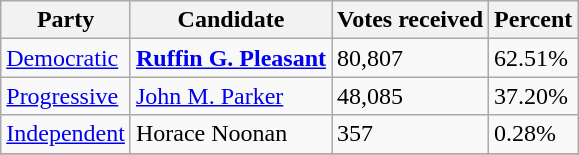<table class="wikitable">
<tr>
<th>Party</th>
<th>Candidate</th>
<th>Votes received</th>
<th>Percent</th>
</tr>
<tr>
<td><a href='#'>Democratic</a></td>
<td><strong><a href='#'>Ruffin G. Pleasant</a></strong></td>
<td>80,807</td>
<td>62.51%</td>
</tr>
<tr>
<td><a href='#'>Progressive</a></td>
<td><a href='#'>John M. Parker</a></td>
<td>48,085</td>
<td>37.20%</td>
</tr>
<tr>
<td><a href='#'>Independent</a></td>
<td>Horace Noonan</td>
<td>357</td>
<td>0.28%</td>
</tr>
<tr>
</tr>
</table>
